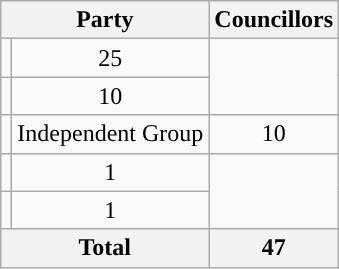<table class="wikitable">
<tr>
<th colspan=2>Party</th>
<th>Councillors</th>
</tr>
<tr>
<td></td>
<td align=center>25</td>
</tr>
<tr>
<td></td>
<td align=center>10</td>
</tr>
<tr>
<td style="background-color: "></td>
<td>Independent Group</td>
<td align=center>10</td>
</tr>
<tr>
<td></td>
<td align=center>1</td>
</tr>
<tr>
<td></td>
<td align=center>1</td>
</tr>
<tr>
<th colspan=2>Total</th>
<th align=center>47</th>
</tr>
</table>
